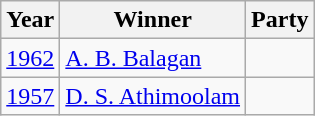<table class="wikitable">
<tr>
<th>Year</th>
<th>Winner</th>
<th colspan="2">Party</th>
</tr>
<tr>
<td><a href='#'>1962</a></td>
<td><a href='#'>A. B. Balagan</a></td>
<td></td>
</tr>
<tr>
<td><a href='#'>1957</a></td>
<td><a href='#'>D. S. Athimoolam</a></td>
<td></td>
</tr>
</table>
